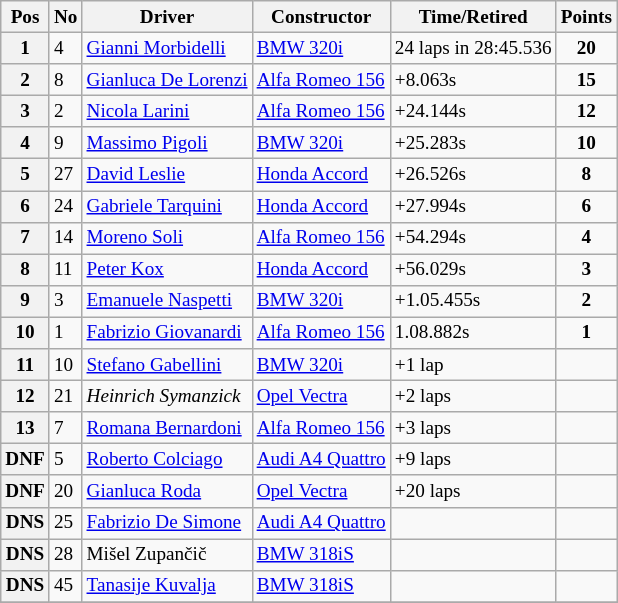<table class="wikitable" style="font-size: 80%;">
<tr>
<th>Pos</th>
<th>No</th>
<th>Driver</th>
<th>Constructor</th>
<th>Time/Retired</th>
<th>Points</th>
</tr>
<tr>
<th>1</th>
<td>4</td>
<td> <a href='#'>Gianni Morbidelli</a></td>
<td><a href='#'>BMW 320i</a></td>
<td>24 laps in 28:45.536</td>
<td style="text-align:center"><strong>20</strong></td>
</tr>
<tr>
<th>2</th>
<td>8</td>
<td> <a href='#'>Gianluca De Lorenzi</a></td>
<td><a href='#'>Alfa Romeo 156</a></td>
<td>+8.063s</td>
<td style="text-align:center"><strong>15</strong></td>
</tr>
<tr>
<th>3</th>
<td>2</td>
<td> <a href='#'>Nicola Larini</a></td>
<td><a href='#'>Alfa Romeo 156</a></td>
<td>+24.144s</td>
<td style="text-align:center"><strong>12</strong></td>
</tr>
<tr>
<th>4</th>
<td>9</td>
<td> <a href='#'>Massimo Pigoli</a></td>
<td><a href='#'>BMW 320i</a></td>
<td>+25.283s</td>
<td style="text-align:center"><strong>10</strong></td>
</tr>
<tr>
<th>5</th>
<td>27</td>
<td> <a href='#'>David Leslie</a></td>
<td><a href='#'>Honda Accord</a></td>
<td>+26.526s</td>
<td style="text-align:center"><strong>8</strong></td>
</tr>
<tr>
<th>6</th>
<td>24</td>
<td> <a href='#'>Gabriele Tarquini</a></td>
<td><a href='#'>Honda Accord</a></td>
<td>+27.994s</td>
<td style="text-align:center"><strong>6</strong></td>
</tr>
<tr>
<th>7</th>
<td>14</td>
<td> <a href='#'>Moreno Soli</a></td>
<td><a href='#'>Alfa Romeo 156</a></td>
<td>+54.294s</td>
<td style="text-align:center"><strong>4</strong></td>
</tr>
<tr>
<th>8</th>
<td>11</td>
<td> <a href='#'>Peter Kox</a></td>
<td><a href='#'>Honda Accord</a></td>
<td>+56.029s</td>
<td style="text-align:center"><strong>3</strong></td>
</tr>
<tr>
<th>9</th>
<td>3</td>
<td> <a href='#'>Emanuele Naspetti</a></td>
<td><a href='#'>BMW 320i</a></td>
<td>+1.05.455s</td>
<td style="text-align:center"><strong>2</strong></td>
</tr>
<tr>
<th>10</th>
<td>1</td>
<td> <a href='#'>Fabrizio Giovanardi</a></td>
<td><a href='#'>Alfa Romeo 156</a></td>
<td>1.08.882s</td>
<td style="text-align:center"><strong>1</strong></td>
</tr>
<tr>
<th>11</th>
<td>10</td>
<td> <a href='#'>Stefano Gabellini</a></td>
<td><a href='#'>BMW 320i</a></td>
<td>+1 lap</td>
<td></td>
</tr>
<tr>
<th>12</th>
<td>21</td>
<td> <em>Heinrich Symanzick</em></td>
<td><a href='#'>Opel Vectra</a></td>
<td>+2 laps</td>
<td></td>
</tr>
<tr>
<th>13</th>
<td>7</td>
<td> <a href='#'>Romana Bernardoni</a></td>
<td><a href='#'>Alfa Romeo 156</a></td>
<td>+3 laps</td>
<td></td>
</tr>
<tr>
<th>DNF</th>
<td>5</td>
<td> <a href='#'>Roberto Colciago</a></td>
<td><a href='#'>Audi A4 Quattro</a></td>
<td>+9 laps</td>
<td></td>
</tr>
<tr>
<th>DNF</th>
<td>20</td>
<td> <a href='#'>Gianluca Roda</a></td>
<td><a href='#'>Opel Vectra</a></td>
<td>+20 laps</td>
<td></td>
</tr>
<tr>
<th>DNS</th>
<td>25</td>
<td> <a href='#'>Fabrizio De Simone</a></td>
<td><a href='#'>Audi A4 Quattro</a></td>
<td></td>
<td></td>
</tr>
<tr>
<th>DNS</th>
<td>28</td>
<td> Mišel Zupančič</td>
<td><a href='#'>BMW 318iS</a></td>
<td></td>
<td></td>
</tr>
<tr>
<th>DNS</th>
<td>45</td>
<td> <a href='#'>Tanasije Kuvalja</a></td>
<td><a href='#'>BMW 318iS</a></td>
<td></td>
<td></td>
</tr>
<tr>
</tr>
</table>
